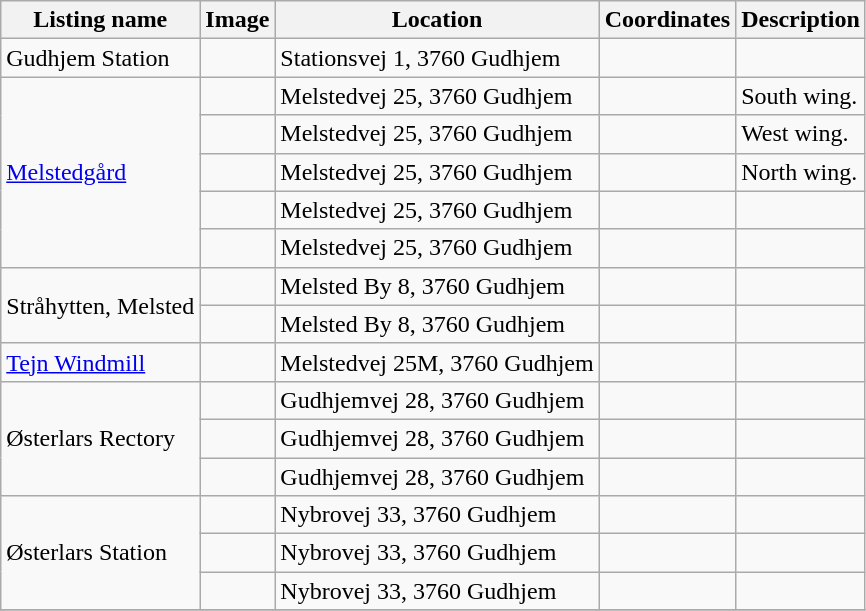<table class="wikitable sortable">
<tr>
<th>Listing name</th>
<th>Image</th>
<th>Location</th>
<th>Coordinates</th>
<th>Description</th>
</tr>
<tr>
<td>Gudhjem Station</td>
<td></td>
<td>Stationsvej 1, 3760 Gudhjem</td>
<td></td>
<td></td>
</tr>
<tr>
<td rowspan="5"><a href='#'>Melstedgård</a></td>
<td></td>
<td>Melstedvej 25, 3760 Gudhjem</td>
<td></td>
<td>South wing.</td>
</tr>
<tr>
<td></td>
<td>Melstedvej 25, 3760 Gudhjem</td>
<td></td>
<td>West wing.</td>
</tr>
<tr>
<td></td>
<td>Melstedvej 25, 3760 Gudhjem</td>
<td></td>
<td>North wing.</td>
</tr>
<tr>
<td></td>
<td>Melstedvej 25, 3760 Gudhjem</td>
<td></td>
<td></td>
</tr>
<tr>
<td></td>
<td>Melstedvej 25, 3760 Gudhjem</td>
<td></td>
<td></td>
</tr>
<tr>
<td rowspan="2">Stråhytten, Melsted</td>
<td></td>
<td>Melsted By 8, 3760 Gudhjem</td>
<td></td>
<td></td>
</tr>
<tr>
<td></td>
<td>Melsted By 8, 3760 Gudhjem</td>
<td></td>
<td></td>
</tr>
<tr>
<td><a href='#'>Tejn Windmill</a></td>
<td></td>
<td>Melstedvej 25M, 3760 Gudhjem</td>
<td></td>
<td></td>
</tr>
<tr>
<td rowspan="3">Østerlars Rectory</td>
<td></td>
<td>Gudhjemvej 28, 3760 Gudhjem</td>
<td></td>
<td></td>
</tr>
<tr>
<td></td>
<td>Gudhjemvej 28, 3760 Gudhjem</td>
<td></td>
<td></td>
</tr>
<tr>
<td></td>
<td>Gudhjemvej 28, 3760 Gudhjem</td>
<td></td>
<td></td>
</tr>
<tr>
<td rowspan="3">Østerlars Station</td>
<td></td>
<td>Nybrovej 33, 3760 Gudhjem</td>
<td></td>
<td></td>
</tr>
<tr>
<td></td>
<td>Nybrovej 33, 3760 Gudhjem</td>
<td></td>
<td></td>
</tr>
<tr>
<td></td>
<td>Nybrovej 33, 3760 Gudhjem</td>
<td></td>
<td></td>
</tr>
<tr>
</tr>
</table>
